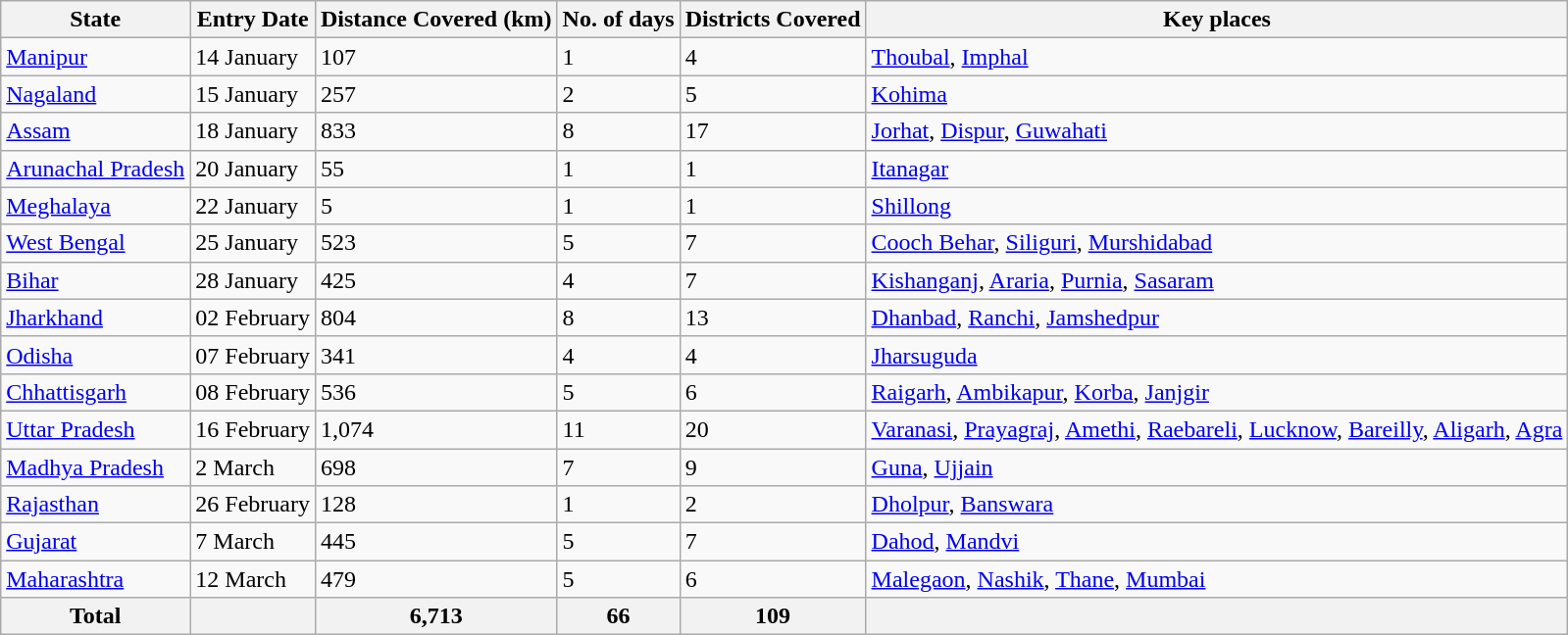<table class="wikitable">
<tr>
<th>State</th>
<th>Entry Date</th>
<th>Distance Covered (km)</th>
<th>No. of days</th>
<th>Districts Covered</th>
<th>Key places</th>
</tr>
<tr>
<td><a href='#'>Manipur</a></td>
<td>14 January</td>
<td>107</td>
<td>1</td>
<td>4</td>
<td><a href='#'>Thoubal</a>, <a href='#'>Imphal</a></td>
</tr>
<tr>
<td><a href='#'>Nagaland</a></td>
<td>15 January</td>
<td>257</td>
<td>2</td>
<td>5</td>
<td><a href='#'>Kohima</a></td>
</tr>
<tr>
<td><a href='#'>Assam</a></td>
<td>18 January</td>
<td>833</td>
<td>8</td>
<td>17</td>
<td><a href='#'>Jorhat</a>, <a href='#'>Dispur</a>, <a href='#'>Guwahati</a></td>
</tr>
<tr>
<td><a href='#'>Arunachal Pradesh</a></td>
<td>20 January</td>
<td>55</td>
<td>1</td>
<td>1</td>
<td><a href='#'>Itanagar</a></td>
</tr>
<tr>
<td><a href='#'>Meghalaya</a></td>
<td>22 January</td>
<td>5</td>
<td>1</td>
<td>1</td>
<td><a href='#'>Shillong</a></td>
</tr>
<tr>
<td><a href='#'>West Bengal</a></td>
<td>25 January</td>
<td>523</td>
<td>5</td>
<td>7</td>
<td><a href='#'>Cooch Behar</a>, <a href='#'>Siliguri</a>, <a href='#'>Murshidabad</a></td>
</tr>
<tr>
<td><a href='#'>Bihar</a></td>
<td>28 January</td>
<td>425</td>
<td>4</td>
<td>7</td>
<td><a href='#'>Kishanganj</a>, <a href='#'>Araria</a>, <a href='#'>Purnia</a>, <a href='#'>Sasaram</a></td>
</tr>
<tr>
<td><a href='#'>Jharkhand</a></td>
<td>02 February</td>
<td>804</td>
<td>8</td>
<td>13</td>
<td><a href='#'>Dhanbad</a>, <a href='#'>Ranchi</a>, <a href='#'>Jamshedpur</a></td>
</tr>
<tr>
<td><a href='#'>Odisha</a></td>
<td>07 February</td>
<td>341</td>
<td>4</td>
<td>4</td>
<td><a href='#'>Jharsuguda</a></td>
</tr>
<tr>
<td><a href='#'>Chhattisgarh</a></td>
<td>08 February</td>
<td>536</td>
<td>5</td>
<td>6</td>
<td><a href='#'>Raigarh</a>, <a href='#'>Ambikapur</a>, <a href='#'>Korba</a>, <a href='#'>Janjgir</a></td>
</tr>
<tr>
<td><a href='#'>Uttar Pradesh</a></td>
<td>16 February</td>
<td>1,074</td>
<td>11</td>
<td>20</td>
<td><a href='#'>Varanasi</a>, <a href='#'>Prayagraj</a>, <a href='#'>Amethi</a>, <a href='#'>Raebareli</a>, <a href='#'>Lucknow</a>, <a href='#'>Bareilly</a>, <a href='#'>Aligarh</a>, <a href='#'>Agra</a></td>
</tr>
<tr>
<td><a href='#'>Madhya Pradesh</a></td>
<td>2 March</td>
<td>698</td>
<td>7</td>
<td>9</td>
<td><a href='#'>Guna</a>, <a href='#'>Ujjain</a></td>
</tr>
<tr>
<td><a href='#'>Rajasthan</a></td>
<td>26 February</td>
<td>128</td>
<td>1</td>
<td>2</td>
<td><a href='#'>Dholpur</a>, <a href='#'>Banswara</a></td>
</tr>
<tr>
<td><a href='#'>Gujarat</a></td>
<td>7 March</td>
<td>445</td>
<td>5</td>
<td>7</td>
<td><a href='#'>Dahod</a>, <a href='#'>Mandvi</a></td>
</tr>
<tr>
<td><a href='#'>Maharashtra</a></td>
<td>12 March</td>
<td>479</td>
<td>5</td>
<td>6</td>
<td><a href='#'>Malegaon</a>, <a href='#'>Nashik</a>, <a href='#'>Thane</a>, <a href='#'>Mumbai</a></td>
</tr>
<tr>
<th>Total</th>
<th></th>
<th>6,713</th>
<th>66</th>
<th>109</th>
<th></th>
</tr>
</table>
